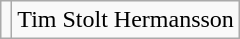<table class="wikitable">
<tr>
<td></td>
<td>Tim Stolt Hermansson</td>
</tr>
</table>
